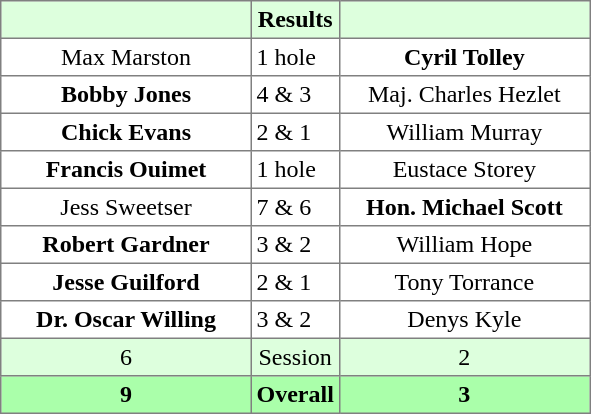<table border="1" cellpadding="3" style="border-collapse: collapse; text-align:center;">
<tr style="background:#ddffdd;">
<th width=160></th>
<th>Results</th>
<th width=160></th>
</tr>
<tr>
<td>Max Marston</td>
<td align=left> 1 hole</td>
<td><strong>Cyril Tolley</strong></td>
</tr>
<tr>
<td><strong>Bobby Jones</strong></td>
<td align=left> 4 & 3</td>
<td>Maj. Charles Hezlet</td>
</tr>
<tr>
<td><strong>Chick Evans</strong></td>
<td align=left> 2 & 1</td>
<td>William Murray</td>
</tr>
<tr>
<td><strong>Francis Ouimet</strong></td>
<td align=left> 1 hole</td>
<td>Eustace Storey</td>
</tr>
<tr>
<td>Jess Sweetser</td>
<td align=left> 7 & 6</td>
<td><strong>Hon. Michael Scott</strong></td>
</tr>
<tr>
<td><strong>Robert Gardner</strong></td>
<td align=left> 3 & 2</td>
<td>William Hope</td>
</tr>
<tr>
<td><strong>Jesse Guilford</strong></td>
<td align=left> 2 & 1</td>
<td>Tony Torrance</td>
</tr>
<tr>
<td><strong>Dr. Oscar Willing</strong></td>
<td align=left> 3 & 2</td>
<td>Denys Kyle</td>
</tr>
<tr style="background:#ddffdd;">
<td>6</td>
<td>Session</td>
<td>2</td>
</tr>
<tr style="background:#aaffaa;">
<th>9</th>
<th>Overall</th>
<th>3</th>
</tr>
</table>
